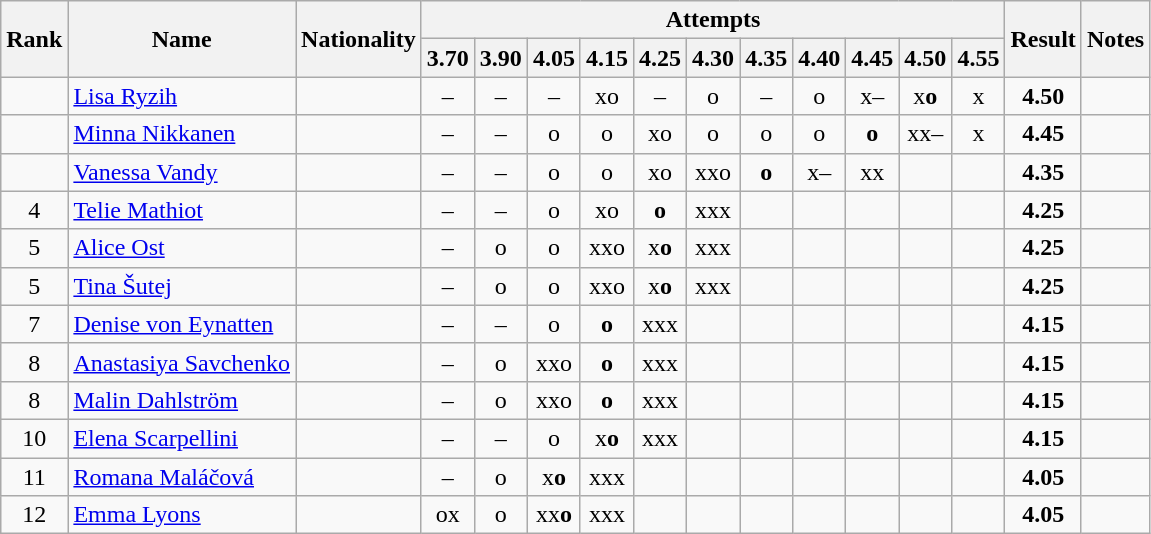<table class="wikitable sortable" style="text-align:center">
<tr>
<th rowspan=2>Rank</th>
<th rowspan=2>Name</th>
<th rowspan=2>Nationality</th>
<th colspan=11>Attempts</th>
<th rowspan=2>Result</th>
<th rowspan=2>Notes</th>
</tr>
<tr>
<th>3.70</th>
<th>3.90</th>
<th>4.05</th>
<th>4.15</th>
<th>4.25</th>
<th>4.30</th>
<th>4.35</th>
<th>4.40</th>
<th>4.45</th>
<th>4.50</th>
<th>4.55</th>
</tr>
<tr>
<td></td>
<td align=left><a href='#'>Lisa Ryzih</a></td>
<td align=left></td>
<td>–</td>
<td>–</td>
<td>–</td>
<td>xo</td>
<td>–</td>
<td>o</td>
<td>–</td>
<td>o</td>
<td>x–</td>
<td>x<strong>o</strong></td>
<td>x</td>
<td><strong>4.50</strong></td>
<td></td>
</tr>
<tr>
<td></td>
<td align=left><a href='#'>Minna Nikkanen</a></td>
<td align=left></td>
<td>–</td>
<td>–</td>
<td>o</td>
<td>o</td>
<td>xo</td>
<td>o</td>
<td>o</td>
<td>o</td>
<td><strong>o</strong></td>
<td>xx–</td>
<td>x</td>
<td><strong>4.45</strong></td>
<td></td>
</tr>
<tr>
<td></td>
<td align=left><a href='#'>Vanessa Vandy</a></td>
<td align=left></td>
<td>–</td>
<td>–</td>
<td>o</td>
<td>o</td>
<td>xo</td>
<td>xxo</td>
<td><strong>o</strong></td>
<td>x–</td>
<td>xx</td>
<td></td>
<td></td>
<td><strong>4.35</strong></td>
<td></td>
</tr>
<tr>
<td>4</td>
<td align=left><a href='#'>Telie Mathiot</a></td>
<td align=left></td>
<td>–</td>
<td>–</td>
<td>o</td>
<td>xo</td>
<td><strong>o</strong></td>
<td>xxx</td>
<td></td>
<td></td>
<td></td>
<td></td>
<td></td>
<td><strong>4.25</strong></td>
<td></td>
</tr>
<tr>
<td>5</td>
<td align=left><a href='#'>Alice Ost</a></td>
<td align=left></td>
<td>–</td>
<td>o</td>
<td>o</td>
<td>xxo</td>
<td>x<strong>o</strong></td>
<td>xxx</td>
<td></td>
<td></td>
<td></td>
<td></td>
<td></td>
<td><strong>4.25</strong></td>
<td></td>
</tr>
<tr>
<td>5</td>
<td align=left><a href='#'>Tina Šutej</a></td>
<td align=left></td>
<td>–</td>
<td>o</td>
<td>o</td>
<td>xxo</td>
<td>x<strong>o</strong></td>
<td>xxx</td>
<td></td>
<td></td>
<td></td>
<td></td>
<td></td>
<td><strong>4.25</strong></td>
<td></td>
</tr>
<tr>
<td>7</td>
<td align=left><a href='#'>Denise von Eynatten</a></td>
<td align=left></td>
<td>–</td>
<td>–</td>
<td>o</td>
<td><strong>o</strong></td>
<td>xxx</td>
<td></td>
<td></td>
<td></td>
<td></td>
<td></td>
<td></td>
<td><strong>4.15</strong></td>
<td></td>
</tr>
<tr>
<td>8</td>
<td align=left><a href='#'>Anastasiya Savchenko</a></td>
<td align=left></td>
<td>–</td>
<td>o</td>
<td>xxo</td>
<td><strong>o</strong></td>
<td>xxx</td>
<td></td>
<td></td>
<td></td>
<td></td>
<td></td>
<td></td>
<td><strong>4.15</strong></td>
<td></td>
</tr>
<tr>
<td>8</td>
<td align=left><a href='#'>Malin Dahlström</a></td>
<td align=left></td>
<td>–</td>
<td>o</td>
<td>xxo</td>
<td><strong>o</strong></td>
<td>xxx</td>
<td></td>
<td></td>
<td></td>
<td></td>
<td></td>
<td></td>
<td><strong>4.15</strong></td>
<td></td>
</tr>
<tr>
<td>10</td>
<td align=left><a href='#'>Elena Scarpellini</a></td>
<td align=left></td>
<td>–</td>
<td>–</td>
<td>o</td>
<td>x<strong>o</strong></td>
<td>xxx</td>
<td></td>
<td></td>
<td></td>
<td></td>
<td></td>
<td></td>
<td><strong>4.15</strong></td>
<td></td>
</tr>
<tr>
<td>11</td>
<td align=left><a href='#'>Romana Maláčová</a></td>
<td align=left></td>
<td>–</td>
<td>o</td>
<td>x<strong>o</strong></td>
<td>xxx</td>
<td></td>
<td></td>
<td></td>
<td></td>
<td></td>
<td></td>
<td></td>
<td><strong>4.05</strong></td>
<td></td>
</tr>
<tr>
<td>12</td>
<td align=left><a href='#'>Emma Lyons</a></td>
<td align=left></td>
<td>ox</td>
<td>o</td>
<td>xx<strong>o</strong></td>
<td>xxx</td>
<td></td>
<td></td>
<td></td>
<td></td>
<td></td>
<td></td>
<td></td>
<td><strong>4.05</strong></td>
<td></td>
</tr>
</table>
